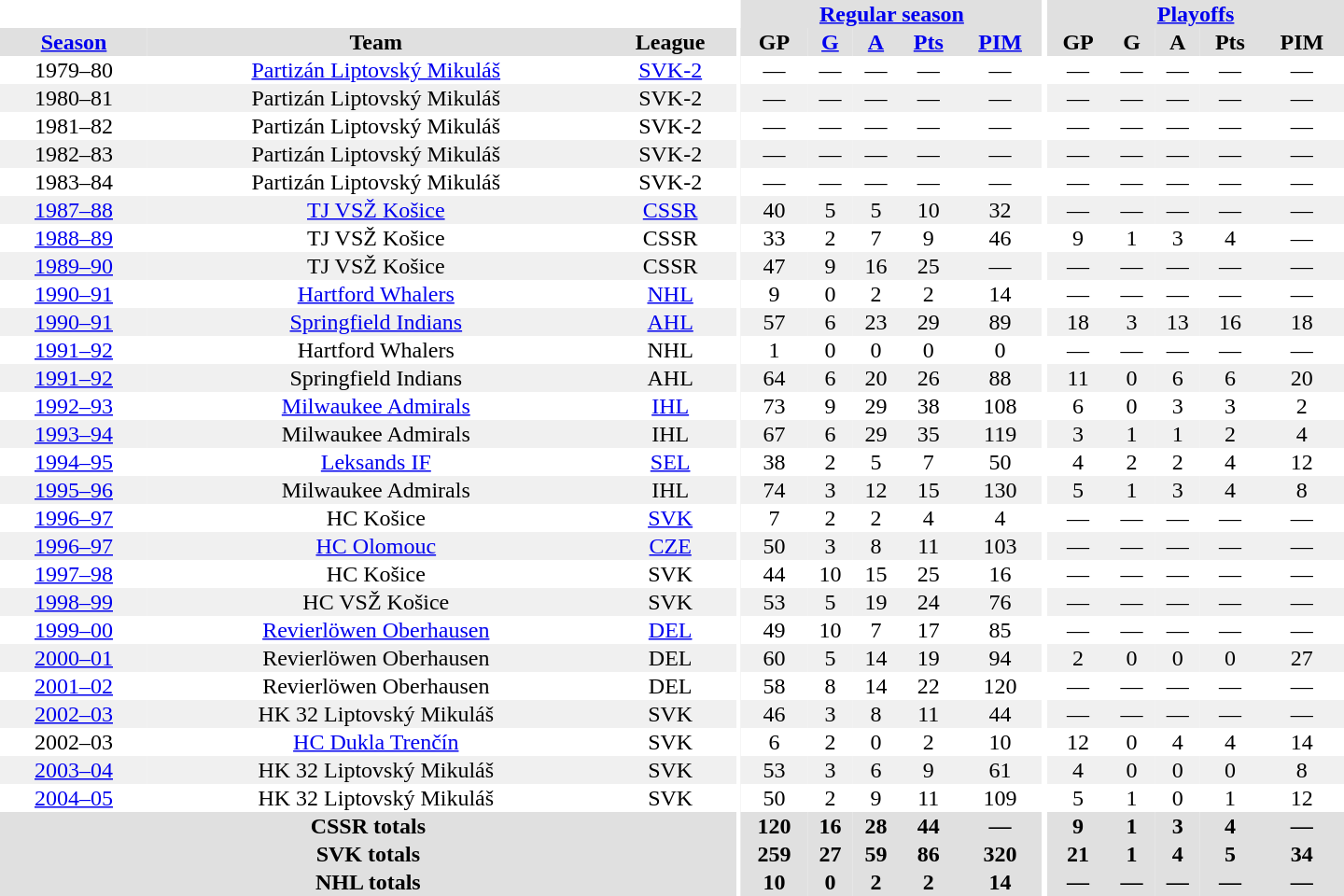<table border="0" cellpadding="1" cellspacing="0" style="text-align:center; width:60em">
<tr bgcolor="#e0e0e0">
<th colspan="3" bgcolor="#ffffff"></th>
<th rowspan="100" bgcolor="#ffffff"></th>
<th colspan="5"><a href='#'>Regular season</a></th>
<th rowspan="100" bgcolor="#ffffff"></th>
<th colspan="5"><a href='#'>Playoffs</a></th>
</tr>
<tr bgcolor="#e0e0e0">
<th><a href='#'>Season</a></th>
<th>Team</th>
<th>League</th>
<th>GP</th>
<th><a href='#'>G</a></th>
<th><a href='#'>A</a></th>
<th><a href='#'>Pts</a></th>
<th><a href='#'>PIM</a></th>
<th>GP</th>
<th>G</th>
<th>A</th>
<th>Pts</th>
<th>PIM</th>
</tr>
<tr>
<td>1979–80</td>
<td><a href='#'>Partizán Liptovský Mikuláš</a></td>
<td><a href='#'>SVK-2</a></td>
<td>—</td>
<td>—</td>
<td>—</td>
<td>—</td>
<td>—</td>
<td>—</td>
<td>—</td>
<td>—</td>
<td>—</td>
<td>—</td>
</tr>
<tr bgcolor="#f0f0f0">
<td>1980–81</td>
<td>Partizán Liptovský Mikuláš</td>
<td>SVK-2</td>
<td>—</td>
<td>—</td>
<td>—</td>
<td>—</td>
<td>—</td>
<td>—</td>
<td>—</td>
<td>—</td>
<td>—</td>
<td>—</td>
</tr>
<tr>
<td>1981–82</td>
<td>Partizán Liptovský Mikuláš</td>
<td>SVK-2</td>
<td>—</td>
<td>—</td>
<td>—</td>
<td>—</td>
<td>—</td>
<td>—</td>
<td>—</td>
<td>—</td>
<td>—</td>
<td>—</td>
</tr>
<tr bgcolor="#f0f0f0">
<td>1982–83</td>
<td>Partizán Liptovský Mikuláš</td>
<td>SVK-2</td>
<td>—</td>
<td>—</td>
<td>—</td>
<td>—</td>
<td>—</td>
<td>—</td>
<td>—</td>
<td>—</td>
<td>—</td>
<td>—</td>
</tr>
<tr>
<td>1983–84</td>
<td>Partizán Liptovský Mikuláš</td>
<td>SVK-2</td>
<td>—</td>
<td>—</td>
<td>—</td>
<td>—</td>
<td>—</td>
<td>—</td>
<td>—</td>
<td>—</td>
<td>—</td>
<td>—</td>
</tr>
<tr bgcolor="#f0f0f0">
<td><a href='#'>1987–88</a></td>
<td><a href='#'>TJ VSŽ Košice</a></td>
<td><a href='#'>CSSR</a></td>
<td>40</td>
<td>5</td>
<td>5</td>
<td>10</td>
<td>32</td>
<td>—</td>
<td>—</td>
<td>—</td>
<td>—</td>
<td>—</td>
</tr>
<tr>
<td><a href='#'>1988–89</a></td>
<td>TJ VSŽ Košice</td>
<td>CSSR</td>
<td>33</td>
<td>2</td>
<td>7</td>
<td>9</td>
<td>46</td>
<td>9</td>
<td>1</td>
<td>3</td>
<td>4</td>
<td>—</td>
</tr>
<tr bgcolor="#f0f0f0">
<td><a href='#'>1989–90</a></td>
<td>TJ VSŽ Košice</td>
<td>CSSR</td>
<td>47</td>
<td>9</td>
<td>16</td>
<td>25</td>
<td>—</td>
<td>—</td>
<td>—</td>
<td>—</td>
<td>—</td>
<td>—</td>
</tr>
<tr>
<td><a href='#'>1990–91</a></td>
<td><a href='#'>Hartford Whalers</a></td>
<td><a href='#'>NHL</a></td>
<td>9</td>
<td>0</td>
<td>2</td>
<td>2</td>
<td>14</td>
<td>—</td>
<td>—</td>
<td>—</td>
<td>—</td>
<td>—</td>
</tr>
<tr bgcolor="#f0f0f0">
<td><a href='#'>1990–91</a></td>
<td><a href='#'>Springfield Indians</a></td>
<td><a href='#'>AHL</a></td>
<td>57</td>
<td>6</td>
<td>23</td>
<td>29</td>
<td>89</td>
<td>18</td>
<td>3</td>
<td>13</td>
<td>16</td>
<td>18</td>
</tr>
<tr>
<td><a href='#'>1991–92</a></td>
<td>Hartford Whalers</td>
<td>NHL</td>
<td>1</td>
<td>0</td>
<td>0</td>
<td>0</td>
<td>0</td>
<td>—</td>
<td>—</td>
<td>—</td>
<td>—</td>
<td>—</td>
</tr>
<tr bgcolor="#f0f0f0">
<td><a href='#'>1991–92</a></td>
<td>Springfield Indians</td>
<td>AHL</td>
<td>64</td>
<td>6</td>
<td>20</td>
<td>26</td>
<td>88</td>
<td>11</td>
<td>0</td>
<td>6</td>
<td>6</td>
<td>20</td>
</tr>
<tr>
<td><a href='#'>1992–93</a></td>
<td><a href='#'>Milwaukee Admirals</a></td>
<td><a href='#'>IHL</a></td>
<td>73</td>
<td>9</td>
<td>29</td>
<td>38</td>
<td>108</td>
<td>6</td>
<td>0</td>
<td>3</td>
<td>3</td>
<td>2</td>
</tr>
<tr bgcolor="#f0f0f0">
<td><a href='#'>1993–94</a></td>
<td>Milwaukee Admirals</td>
<td>IHL</td>
<td>67</td>
<td>6</td>
<td>29</td>
<td>35</td>
<td>119</td>
<td>3</td>
<td>1</td>
<td>1</td>
<td>2</td>
<td>4</td>
</tr>
<tr>
<td><a href='#'>1994–95</a></td>
<td><a href='#'>Leksands IF</a></td>
<td><a href='#'>SEL</a></td>
<td>38</td>
<td>2</td>
<td>5</td>
<td>7</td>
<td>50</td>
<td>4</td>
<td>2</td>
<td>2</td>
<td>4</td>
<td>12</td>
</tr>
<tr bgcolor="#f0f0f0">
<td><a href='#'>1995–96</a></td>
<td>Milwaukee Admirals</td>
<td>IHL</td>
<td>74</td>
<td>3</td>
<td>12</td>
<td>15</td>
<td>130</td>
<td>5</td>
<td>1</td>
<td>3</td>
<td>4</td>
<td>8</td>
</tr>
<tr>
<td><a href='#'>1996–97</a></td>
<td>HC Košice</td>
<td><a href='#'>SVK</a></td>
<td>7</td>
<td>2</td>
<td>2</td>
<td>4</td>
<td>4</td>
<td>—</td>
<td>—</td>
<td>—</td>
<td>—</td>
<td>—</td>
</tr>
<tr bgcolor="#f0f0f0">
<td><a href='#'>1996–97</a></td>
<td><a href='#'>HC Olomouc</a></td>
<td><a href='#'>CZE</a></td>
<td>50</td>
<td>3</td>
<td>8</td>
<td>11</td>
<td>103</td>
<td>—</td>
<td>—</td>
<td>—</td>
<td>—</td>
<td>—</td>
</tr>
<tr>
<td><a href='#'>1997–98</a></td>
<td>HC Košice</td>
<td>SVK</td>
<td>44</td>
<td>10</td>
<td>15</td>
<td>25</td>
<td>16</td>
<td>—</td>
<td>—</td>
<td>—</td>
<td>—</td>
<td>—</td>
</tr>
<tr bgcolor="#f0f0f0">
<td><a href='#'>1998–99</a></td>
<td>HC VSŽ Košice</td>
<td>SVK</td>
<td>53</td>
<td>5</td>
<td>19</td>
<td>24</td>
<td>76</td>
<td>—</td>
<td>—</td>
<td>—</td>
<td>—</td>
<td>—</td>
</tr>
<tr>
<td><a href='#'>1999–00</a></td>
<td><a href='#'>Revierlöwen Oberhausen</a></td>
<td><a href='#'>DEL</a></td>
<td>49</td>
<td>10</td>
<td>7</td>
<td>17</td>
<td>85</td>
<td>—</td>
<td>—</td>
<td>—</td>
<td>—</td>
<td>—</td>
</tr>
<tr bgcolor="#f0f0f0">
<td><a href='#'>2000–01</a></td>
<td>Revierlöwen Oberhausen</td>
<td>DEL</td>
<td>60</td>
<td>5</td>
<td>14</td>
<td>19</td>
<td>94</td>
<td>2</td>
<td>0</td>
<td>0</td>
<td>0</td>
<td>27</td>
</tr>
<tr>
<td><a href='#'>2001–02</a></td>
<td>Revierlöwen Oberhausen</td>
<td>DEL</td>
<td>58</td>
<td>8</td>
<td>14</td>
<td>22</td>
<td>120</td>
<td>—</td>
<td>—</td>
<td>—</td>
<td>—</td>
<td>—</td>
</tr>
<tr bgcolor="#f0f0f0">
<td><a href='#'>2002–03</a></td>
<td>HK 32 Liptovský Mikuláš</td>
<td>SVK</td>
<td>46</td>
<td>3</td>
<td>8</td>
<td>11</td>
<td>44</td>
<td>—</td>
<td>—</td>
<td>—</td>
<td>—</td>
<td>—</td>
</tr>
<tr>
<td>2002–03</td>
<td><a href='#'>HC Dukla Trenčín</a></td>
<td>SVK</td>
<td>6</td>
<td>2</td>
<td>0</td>
<td>2</td>
<td>10</td>
<td>12</td>
<td>0</td>
<td>4</td>
<td>4</td>
<td>14</td>
</tr>
<tr bgcolor="#f0f0f0">
<td><a href='#'>2003–04</a></td>
<td>HK 32 Liptovský Mikuláš</td>
<td>SVK</td>
<td>53</td>
<td>3</td>
<td>6</td>
<td>9</td>
<td>61</td>
<td>4</td>
<td>0</td>
<td>0</td>
<td>0</td>
<td>8</td>
</tr>
<tr>
<td><a href='#'>2004–05</a></td>
<td>HK 32 Liptovský Mikuláš</td>
<td>SVK</td>
<td>50</td>
<td>2</td>
<td>9</td>
<td>11</td>
<td>109</td>
<td>5</td>
<td>1</td>
<td>0</td>
<td>1</td>
<td>12</td>
</tr>
<tr bgcolor="#e0e0e0">
<th colspan="3">CSSR totals</th>
<th>120</th>
<th>16</th>
<th>28</th>
<th>44</th>
<th>—</th>
<th>9</th>
<th>1</th>
<th>3</th>
<th>4</th>
<th>—</th>
</tr>
<tr bgcolor="#e0e0e0">
<th colspan="3">SVK totals</th>
<th>259</th>
<th>27</th>
<th>59</th>
<th>86</th>
<th>320</th>
<th>21</th>
<th>1</th>
<th>4</th>
<th>5</th>
<th>34</th>
</tr>
<tr bgcolor="#e0e0e0">
<th colspan="3">NHL totals</th>
<th>10</th>
<th>0</th>
<th>2</th>
<th>2</th>
<th>14</th>
<th>—</th>
<th>—</th>
<th>—</th>
<th>—</th>
<th>—</th>
</tr>
</table>
